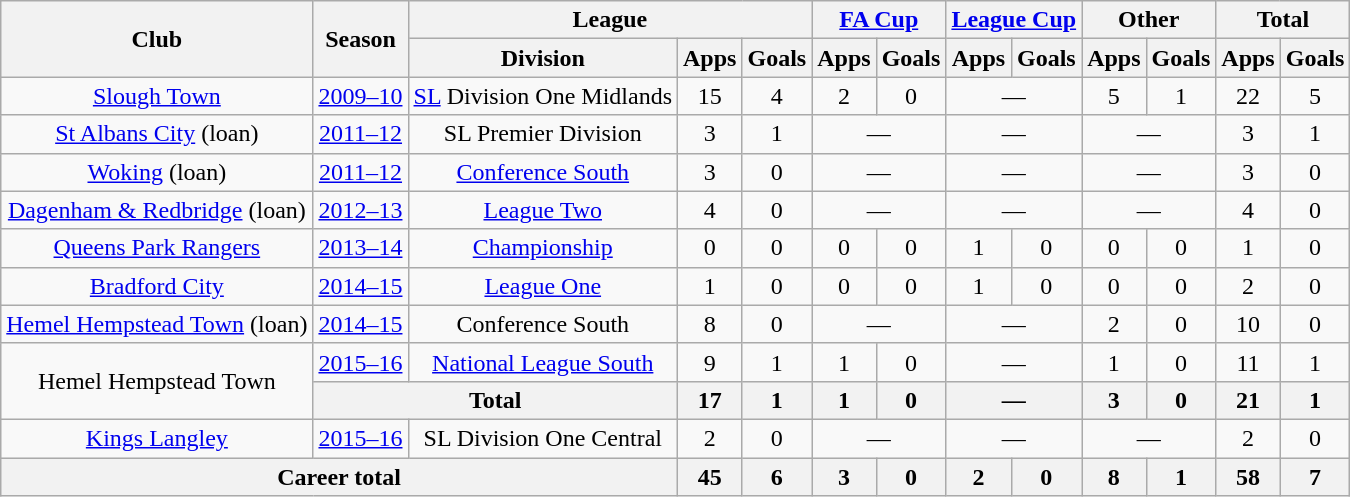<table class="wikitable" style="text-align: center;">
<tr>
<th rowspan="2">Club</th>
<th rowspan="2">Season</th>
<th colspan="3">League</th>
<th colspan="2"><a href='#'>FA Cup</a></th>
<th colspan="2"><a href='#'>League Cup</a></th>
<th colspan="2">Other</th>
<th colspan="2">Total</th>
</tr>
<tr>
<th>Division</th>
<th>Apps</th>
<th>Goals</th>
<th>Apps</th>
<th>Goals</th>
<th>Apps</th>
<th>Goals</th>
<th>Apps</th>
<th>Goals</th>
<th>Apps</th>
<th>Goals</th>
</tr>
<tr>
<td><a href='#'>Slough Town</a></td>
<td><a href='#'>2009–10</a></td>
<td><a href='#'>SL</a> Division One Midlands</td>
<td>15</td>
<td>4</td>
<td>2</td>
<td>0</td>
<td colspan="2">—</td>
<td>5</td>
<td>1</td>
<td>22</td>
<td>5</td>
</tr>
<tr>
<td><a href='#'>St Albans City</a> (loan)</td>
<td><a href='#'>2011–12</a></td>
<td>SL Premier Division</td>
<td>3</td>
<td>1</td>
<td colspan="2">—</td>
<td colspan="2">—</td>
<td colspan="2">—</td>
<td>3</td>
<td>1</td>
</tr>
<tr>
<td><a href='#'>Woking</a> (loan)</td>
<td><a href='#'>2011–12</a></td>
<td><a href='#'>Conference South</a></td>
<td>3</td>
<td>0</td>
<td colspan="2">—</td>
<td colspan="2">—</td>
<td colspan="2">—</td>
<td>3</td>
<td>0</td>
</tr>
<tr>
<td><a href='#'>Dagenham & Redbridge</a> (loan)</td>
<td><a href='#'>2012–13</a></td>
<td><a href='#'>League Two</a></td>
<td>4</td>
<td>0</td>
<td colspan="2">—</td>
<td colspan="2">—</td>
<td colspan="2">—</td>
<td>4</td>
<td>0</td>
</tr>
<tr>
<td><a href='#'>Queens Park Rangers</a></td>
<td><a href='#'>2013–14</a></td>
<td><a href='#'>Championship</a></td>
<td>0</td>
<td>0</td>
<td>0</td>
<td>0</td>
<td>1</td>
<td>0</td>
<td>0</td>
<td>0</td>
<td>1</td>
<td>0</td>
</tr>
<tr>
<td><a href='#'>Bradford City</a></td>
<td><a href='#'>2014–15</a></td>
<td><a href='#'>League One</a></td>
<td>1</td>
<td>0</td>
<td>0</td>
<td>0</td>
<td>1</td>
<td>0</td>
<td>0</td>
<td>0</td>
<td>2</td>
<td>0</td>
</tr>
<tr>
<td><a href='#'>Hemel Hempstead Town</a> (loan)</td>
<td><a href='#'>2014–15</a></td>
<td>Conference South</td>
<td>8</td>
<td>0</td>
<td colspan="2">—</td>
<td colspan="2">—</td>
<td>2</td>
<td>0</td>
<td>10</td>
<td>0</td>
</tr>
<tr>
<td rowspan="2">Hemel Hempstead Town</td>
<td><a href='#'>2015–16</a></td>
<td><a href='#'>National League South</a></td>
<td>9</td>
<td>1</td>
<td>1</td>
<td>0</td>
<td colspan="2">—</td>
<td>1</td>
<td>0</td>
<td>11</td>
<td>1</td>
</tr>
<tr>
<th colspan="2">Total</th>
<th>17</th>
<th>1</th>
<th>1</th>
<th>0</th>
<th colspan="2">—</th>
<th>3</th>
<th>0</th>
<th>21</th>
<th>1</th>
</tr>
<tr>
<td><a href='#'>Kings Langley</a></td>
<td><a href='#'>2015–16</a></td>
<td>SL Division One Central</td>
<td>2</td>
<td>0</td>
<td colspan="2">—</td>
<td colspan="2">—</td>
<td colspan="2">—</td>
<td>2</td>
<td>0</td>
</tr>
<tr>
<th colspan="3">Career total</th>
<th>45</th>
<th>6</th>
<th>3</th>
<th>0</th>
<th>2</th>
<th>0</th>
<th>8</th>
<th>1</th>
<th>58</th>
<th>7</th>
</tr>
</table>
